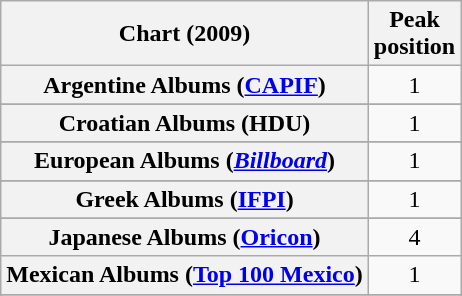<table class="wikitable sortable plainrowheaders" style="text-align:center;">
<tr>
<th>Chart (2009)</th>
<th>Peak<br>position</th>
</tr>
<tr>
<th scope="row">Argentine Albums (<a href='#'>CAPIF</a>)</th>
<td>1</td>
</tr>
<tr>
</tr>
<tr>
</tr>
<tr>
</tr>
<tr>
</tr>
<tr>
</tr>
<tr>
<th scope="row">Croatian Albums (HDU)</th>
<td>1</td>
</tr>
<tr>
</tr>
<tr>
</tr>
<tr>
<th scope="row">European Albums (<em><a href='#'>Billboard</a></em>)</th>
<td>1</td>
</tr>
<tr>
</tr>
<tr>
</tr>
<tr>
</tr>
<tr>
<th scope="row">Greek Albums (<a href='#'>IFPI</a>)</th>
<td>1</td>
</tr>
<tr>
</tr>
<tr>
</tr>
<tr>
</tr>
<tr>
<th scope="row">Japanese Albums (<a href='#'>Oricon</a>)</th>
<td>4</td>
</tr>
<tr>
<th scope="row">Mexican Albums (<a href='#'>Top 100 Mexico</a>)</th>
<td>1</td>
</tr>
<tr>
</tr>
<tr>
</tr>
<tr>
</tr>
<tr>
</tr>
<tr>
</tr>
<tr>
</tr>
<tr>
</tr>
<tr>
</tr>
<tr>
</tr>
<tr>
</tr>
<tr>
</tr>
<tr>
</tr>
<tr>
</tr>
</table>
